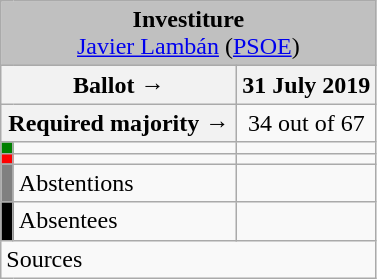<table class="wikitable" style="text-align:center;">
<tr>
<td colspan="3" align="center" bgcolor="#C0C0C0"><strong>Investiture</strong><br><a href='#'>Javier Lambán</a> (<a href='#'>PSOE</a>)</td>
</tr>
<tr>
<th colspan="2" width="150px">Ballot →</th>
<th>31 July 2019</th>
</tr>
<tr>
<th colspan="2">Required majority →</th>
<td>34 out of 67 </td>
</tr>
<tr>
<th width="1px" style="background:green;"></th>
<td align="left"></td>
<td></td>
</tr>
<tr>
<th style="background:red;"></th>
<td align="left"></td>
<td></td>
</tr>
<tr>
<th style="background:gray;"></th>
<td align="left"><span>Abstentions</span></td>
<td></td>
</tr>
<tr>
<th style="background:black;"></th>
<td align="left"><span>Absentees</span></td>
<td></td>
</tr>
<tr>
<td align="left" colspan="3">Sources</td>
</tr>
</table>
